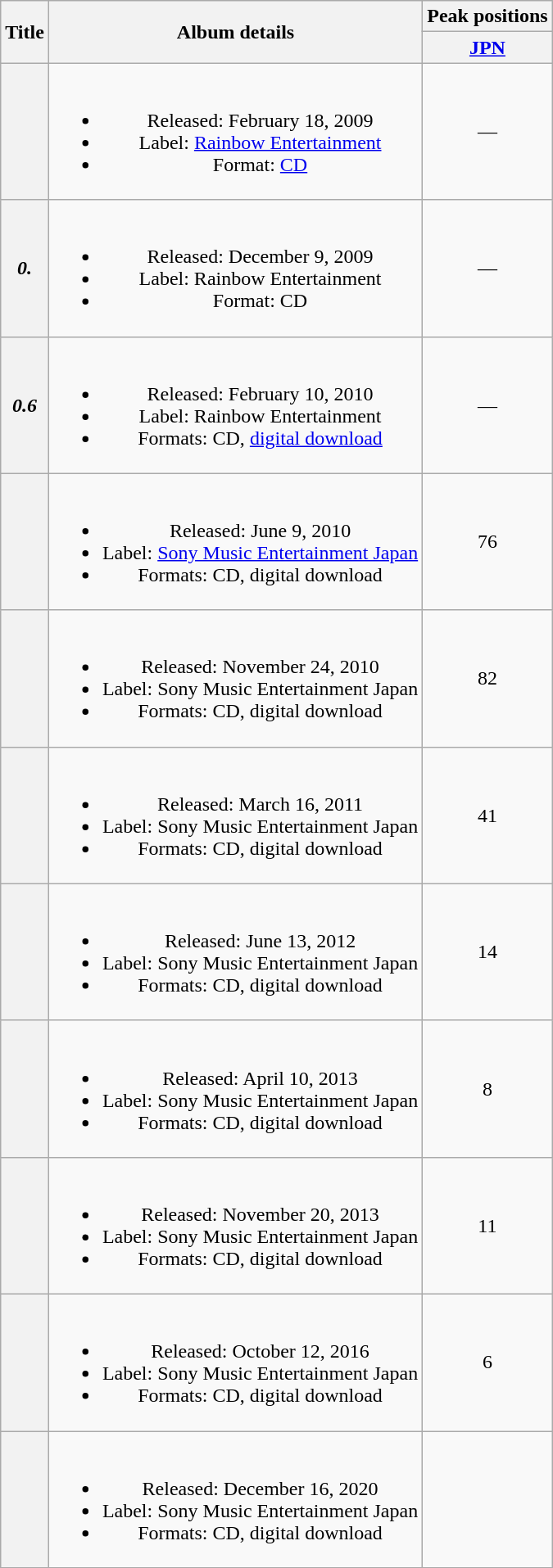<table class="wikitable plainrowheaders" style="text-align:center;">
<tr>
<th scope="col" rowspan="2">Title</th>
<th scope="col" rowspan="2">Album details</th>
<th scope="col" colspan="1">Peak positions</th>
</tr>
<tr>
<th scope="col"><a href='#'>JPN</a><br></th>
</tr>
<tr>
<th scope="row"></th>
<td><br><ul><li>Released: February 18, 2009</li><li>Label: <a href='#'>Rainbow Entertainment</a></li><li>Format: <a href='#'>CD</a></li></ul></td>
<td align="center">—</td>
</tr>
<tr>
<th scope="row"><em>0.</em><br></th>
<td><br><ul><li>Released: December 9, 2009</li><li>Label: Rainbow Entertainment</li><li>Format: CD</li></ul></td>
<td align="center">—</td>
</tr>
<tr>
<th scope="row"><em>0.6</em></th>
<td><br><ul><li>Released: February 10, 2010</li><li>Label: Rainbow Entertainment</li><li>Formats: CD, <a href='#'>digital download</a></li></ul></td>
<td align="center">—</td>
</tr>
<tr>
<th scope="row"></th>
<td><br><ul><li>Released: June 9, 2010</li><li>Label: <a href='#'>Sony Music Entertainment Japan</a></li><li>Formats: CD, digital download</li></ul></td>
<td align="center">76</td>
</tr>
<tr>
<th scope="row"></th>
<td><br><ul><li>Released: November 24, 2010</li><li>Label: Sony Music Entertainment Japan</li><li>Formats: CD, digital download</li></ul></td>
<td align="center">82</td>
</tr>
<tr>
<th scope="row"></th>
<td><br><ul><li>Released: March 16, 2011</li><li>Label: Sony Music Entertainment Japan</li><li>Formats: CD, digital download</li></ul></td>
<td align="center">41</td>
</tr>
<tr>
<th scope="row"></th>
<td><br><ul><li>Released: June 13, 2012</li><li>Label: Sony Music Entertainment Japan</li><li>Formats: CD, digital download</li></ul></td>
<td align="center">14</td>
</tr>
<tr>
<th scope="row"></th>
<td><br><ul><li>Released: April 10, 2013</li><li>Label: Sony Music Entertainment Japan</li><li>Formats: CD, digital download</li></ul></td>
<td align="center">8</td>
</tr>
<tr>
<th scope="row"></th>
<td><br><ul><li>Released: November 20, 2013</li><li>Label: Sony Music Entertainment Japan</li><li>Formats: CD, digital download</li></ul></td>
<td align="center">11</td>
</tr>
<tr>
<th scope="row"></th>
<td><br><ul><li>Released: October 12, 2016</li><li>Label: Sony Music Entertainment Japan</li><li>Formats: CD, digital download</li></ul></td>
<td align="center">6</td>
</tr>
<tr>
<th scope="row"></th>
<td><br><ul><li>Released: December 16, 2020</li><li>Label: Sony Music Entertainment Japan</li><li>Formats: CD, digital download</li></ul></td>
<td align="center"></td>
</tr>
</table>
